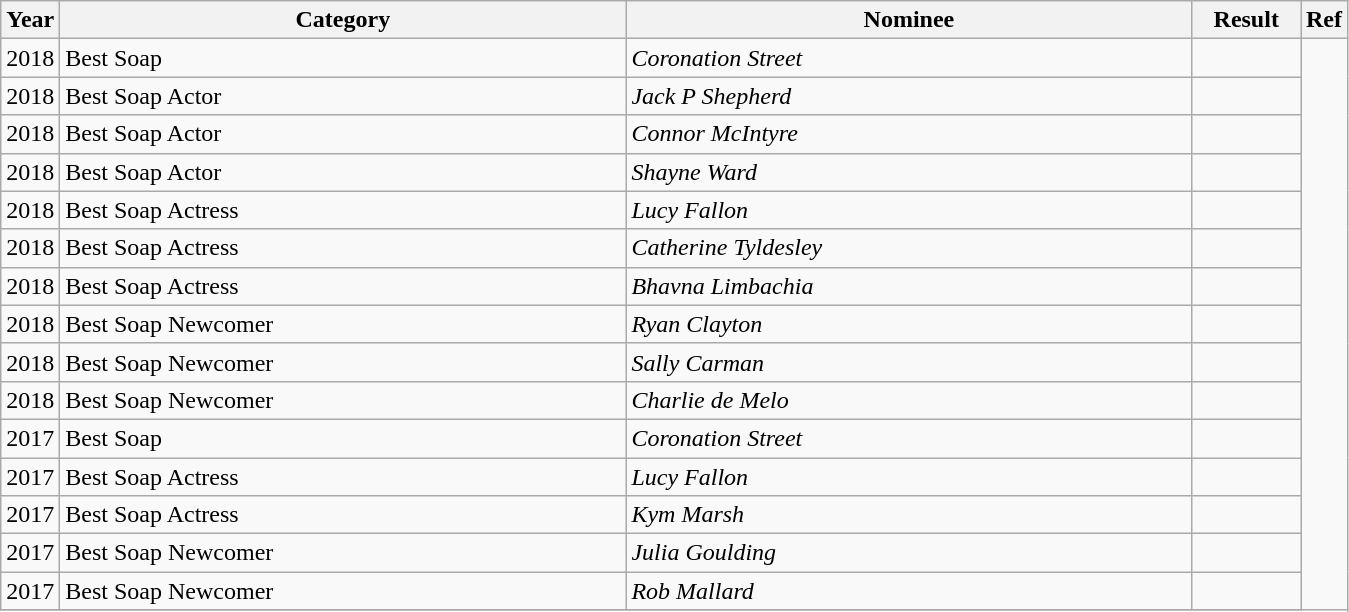<table class="wikitable">
<tr>
<th>Year</th>
<th width="370">Category</th>
<th width="370">Nominee</th>
<th width="65">Result</th>
<th>Ref</th>
</tr>
<tr>
<td>2018</td>
<td>Best Soap</td>
<td><em>Coronation Street</em></td>
<td></td>
</tr>
<tr>
<td>2018</td>
<td>Best Soap Actor</td>
<td><em>Jack P Shepherd</em></td>
<td></td>
</tr>
<tr>
<td>2018</td>
<td>Best Soap Actor</td>
<td><em>Connor McIntyre</em></td>
<td></td>
</tr>
<tr>
<td>2018</td>
<td>Best Soap Actor</td>
<td><em>Shayne Ward</em></td>
<td></td>
</tr>
<tr>
<td>2018</td>
<td>Best Soap Actress</td>
<td><em>Lucy Fallon</em></td>
<td></td>
</tr>
<tr>
<td>2018</td>
<td>Best Soap Actress</td>
<td><em>Catherine Tyldesley</em></td>
<td></td>
</tr>
<tr>
<td>2018</td>
<td>Best Soap Actress</td>
<td><em>Bhavna Limbachia</em></td>
<td></td>
</tr>
<tr>
<td>2018</td>
<td>Best Soap Newcomer</td>
<td><em>Ryan Clayton</em></td>
<td></td>
</tr>
<tr>
<td>2018</td>
<td>Best Soap Newcomer</td>
<td><em>Sally Carman</em></td>
<td></td>
</tr>
<tr>
<td>2018</td>
<td>Best Soap Newcomer</td>
<td><em>Charlie de Melo</em></td>
<td></td>
</tr>
<tr>
<td>2017</td>
<td>Best Soap</td>
<td><em>Coronation Street</em></td>
<td></td>
</tr>
<tr>
<td>2017</td>
<td>Best Soap Actress</td>
<td><em>Lucy Fallon</em></td>
<td></td>
</tr>
<tr>
<td>2017</td>
<td>Best Soap Actress</td>
<td><em>Kym Marsh</em></td>
<td></td>
</tr>
<tr>
<td>2017</td>
<td>Best Soap Newcomer</td>
<td><em>Julia Goulding</em></td>
<td></td>
</tr>
<tr>
<td>2017</td>
<td>Best Soap Newcomer</td>
<td><em>Rob Mallard</em></td>
<td></td>
</tr>
<tr>
</tr>
</table>
